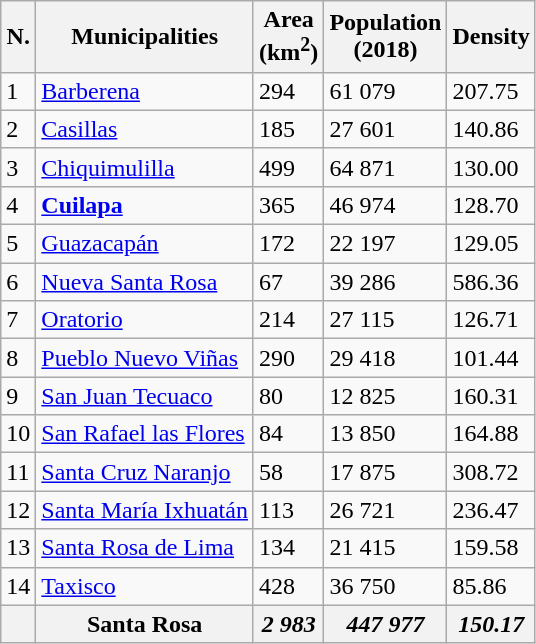<table class="wikitable sortable">
<tr>
<th>N.</th>
<th>Municipalities</th>
<th>Area<br>(km<sup>2</sup>)</th>
<th>Population<br>(2018)</th>
<th>Density</th>
</tr>
<tr>
<td>1</td>
<td><a href='#'>Barberena</a></td>
<td>294</td>
<td>61 079</td>
<td>207.75</td>
</tr>
<tr>
<td>2</td>
<td><a href='#'>Casillas</a></td>
<td>185</td>
<td>27 601</td>
<td>140.86</td>
</tr>
<tr>
<td>3</td>
<td><a href='#'>Chiquimulilla</a></td>
<td>499</td>
<td>64 871</td>
<td>130.00</td>
</tr>
<tr>
<td>4</td>
<td><strong><a href='#'>Cuilapa</a></strong></td>
<td>365</td>
<td>46 974</td>
<td>128.70</td>
</tr>
<tr>
<td>5</td>
<td><a href='#'>Guazacapán</a></td>
<td>172</td>
<td>22 197</td>
<td>129.05</td>
</tr>
<tr>
<td>6</td>
<td><a href='#'>Nueva Santa Rosa</a></td>
<td>67</td>
<td>39 286</td>
<td>586.36</td>
</tr>
<tr>
<td>7</td>
<td><a href='#'>Oratorio</a></td>
<td>214</td>
<td>27 115</td>
<td>126.71</td>
</tr>
<tr>
<td>8</td>
<td><a href='#'>Pueblo Nuevo Viñas</a></td>
<td>290</td>
<td>29 418</td>
<td>101.44</td>
</tr>
<tr>
<td>9</td>
<td><a href='#'>San Juan Tecuaco</a></td>
<td>80</td>
<td>12 825</td>
<td>160.31</td>
</tr>
<tr>
<td>10</td>
<td><a href='#'>San Rafael las Flores</a></td>
<td>84</td>
<td>13 850</td>
<td>164.88</td>
</tr>
<tr>
<td>11</td>
<td><a href='#'>Santa Cruz Naranjo</a></td>
<td>58</td>
<td>17 875</td>
<td>308.72</td>
</tr>
<tr>
<td>12</td>
<td><a href='#'>Santa María Ixhuatán</a></td>
<td>113</td>
<td>26 721</td>
<td>236.47</td>
</tr>
<tr>
<td>13</td>
<td><a href='#'>Santa Rosa de Lima</a></td>
<td>134</td>
<td>21 415</td>
<td>159.58</td>
</tr>
<tr>
<td>14</td>
<td><a href='#'>Taxisco</a></td>
<td>428</td>
<td>36 750</td>
<td>85.86</td>
</tr>
<tr>
<th></th>
<th>Santa Rosa</th>
<th><em>2 983</em></th>
<th><em>447 977</em></th>
<th><em>150.17</em></th>
</tr>
</table>
